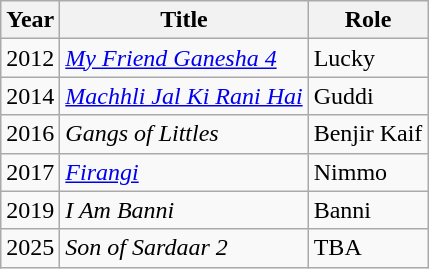<table class="wikitable sortable plainrowheaders">
<tr style="text-align:center;">
<th scope="col">Year</th>
<th scope="col">Title</th>
<th scope="col">Role</th>
</tr>
<tr>
<td>2012</td>
<td><em><a href='#'>My Friend Ganesha 4</a></em></td>
<td>Lucky</td>
</tr>
<tr>
<td>2014</td>
<td><em><a href='#'>Machhli Jal Ki Rani Hai</a></em></td>
<td>Guddi</td>
</tr>
<tr>
<td>2016</td>
<td><em>Gangs of Littles</em></td>
<td>Benjir Kaif</td>
</tr>
<tr>
<td>2017</td>
<td><em><a href='#'>Firangi</a></em></td>
<td>Nimmo</td>
</tr>
<tr>
<td>2019</td>
<td><em>I Am Banni</em></td>
<td>Banni</td>
</tr>
<tr>
<td>2025</td>
<td><em>Son of Sardaar 2</em></td>
<td>TBA</td>
</tr>
</table>
